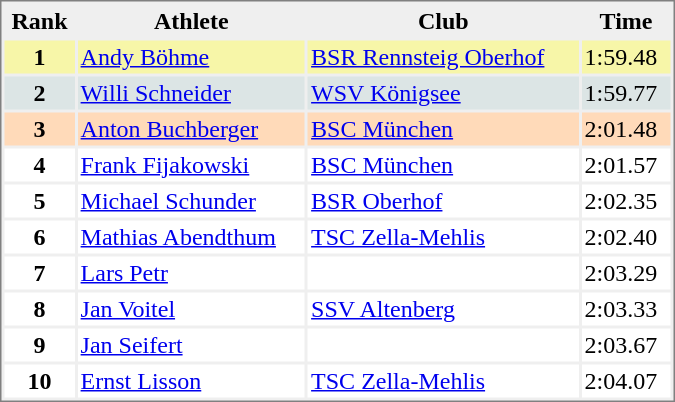<table style="border:1px solid #808080; background-color:#EFEFEF;" cellspacing="2" cellpadding="2" width="450">
<tr bgcolor="#EFEFEF">
<th>Rank</th>
<th>Athlete</th>
<th>Club</th>
<th>Time</th>
</tr>
<tr valign="top" bgcolor="#F7F6A8">
<th>1</th>
<td><a href='#'>Andy Böhme</a></td>
<td><a href='#'>BSR Rennsteig Oberhof</a></td>
<td>1:59.48</td>
</tr>
<tr valign="top" bgcolor="#DCE5E5">
<th>2</th>
<td><a href='#'>Willi Schneider</a></td>
<td><a href='#'>WSV Königsee</a></td>
<td>1:59.77</td>
</tr>
<tr valign="top" bgcolor="#FFDAB9">
<th>3</th>
<td><a href='#'>Anton Buchberger</a></td>
<td><a href='#'>BSC München</a></td>
<td>2:01.48</td>
</tr>
<tr valign="top" bgcolor="#FFFFFF">
<th>4</th>
<td><a href='#'>Frank Fijakowski</a></td>
<td><a href='#'>BSC München</a></td>
<td>2:01.57</td>
</tr>
<tr valign="top" bgcolor="#FFFFFF">
<th>5</th>
<td><a href='#'>Michael Schunder</a></td>
<td><a href='#'>BSR Oberhof</a></td>
<td>2:02.35</td>
</tr>
<tr valign="top" bgcolor="#FFFFFF">
<th>6</th>
<td><a href='#'>Mathias Abendthum</a></td>
<td><a href='#'>TSC Zella-Mehlis</a></td>
<td>2:02.40</td>
</tr>
<tr valign="top" bgcolor="#FFFFFF">
<th>7</th>
<td><a href='#'>Lars Petr</a></td>
<td></td>
<td>2:03.29</td>
</tr>
<tr valign="top" bgcolor="#FFFFFF">
<th>8</th>
<td><a href='#'>Jan Voitel</a></td>
<td><a href='#'>SSV Altenberg</a></td>
<td>2:03.33</td>
</tr>
<tr valign="top" bgcolor="#FFFFFF">
<th>9</th>
<td><a href='#'>Jan Seifert</a></td>
<td></td>
<td>2:03.67</td>
</tr>
<tr valign="top" bgcolor="#FFFFFF">
<th>10</th>
<td><a href='#'>Ernst Lisson</a></td>
<td><a href='#'>TSC Zella-Mehlis</a></td>
<td>2:04.07</td>
</tr>
</table>
